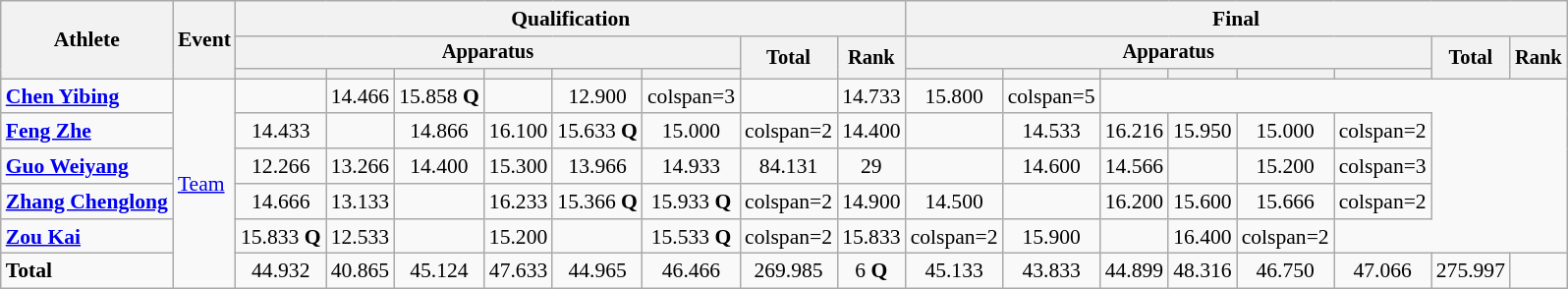<table class="wikitable" style="font-size:90%">
<tr>
<th rowspan=3>Athlete</th>
<th rowspan=3>Event</th>
<th colspan =8>Qualification</th>
<th colspan =8>Final</th>
</tr>
<tr style="font-size:95%">
<th colspan=6>Apparatus</th>
<th rowspan=2>Total</th>
<th rowspan=2>Rank</th>
<th colspan=6>Apparatus</th>
<th rowspan=2>Total</th>
<th rowspan=2>Rank</th>
</tr>
<tr style="font-size:95%">
<th></th>
<th></th>
<th></th>
<th></th>
<th></th>
<th></th>
<th></th>
<th></th>
<th></th>
<th></th>
<th></th>
<th></th>
</tr>
<tr align=center>
<td align=left><strong><a href='#'>Chen Yibing</a></strong></td>
<td align=left rowspan=6><a href='#'>Team</a></td>
<td></td>
<td>14.466</td>
<td>15.858 <strong>Q</strong></td>
<td></td>
<td>12.900</td>
<td>colspan=3 </td>
<td></td>
<td>14.733</td>
<td>15.800</td>
<td>colspan=5 </td>
</tr>
<tr align=center>
<td align=left><strong><a href='#'>Feng Zhe</a></strong></td>
<td>14.433</td>
<td></td>
<td>14.866</td>
<td>16.100</td>
<td>15.633 <strong>Q</strong></td>
<td>15.000</td>
<td>colspan=2 </td>
<td>14.400</td>
<td></td>
<td>14.533</td>
<td>16.216</td>
<td>15.950</td>
<td>15.000</td>
<td>colspan=2 </td>
</tr>
<tr align=center>
<td align=left><strong><a href='#'>Guo Weiyang</a></strong></td>
<td>12.266</td>
<td>13.266</td>
<td>14.400</td>
<td>15.300</td>
<td>13.966</td>
<td>14.933</td>
<td>84.131</td>
<td>29</td>
<td></td>
<td>14.600</td>
<td>14.566</td>
<td></td>
<td>15.200</td>
<td>colspan=3 </td>
</tr>
<tr align=center>
<td align=left><strong><a href='#'>Zhang Chenglong</a></strong></td>
<td>14.666</td>
<td>13.133</td>
<td></td>
<td>16.233</td>
<td>15.366 <strong>Q</strong></td>
<td>15.933 <strong>Q</strong></td>
<td>colspan=2 </td>
<td>14.900</td>
<td>14.500</td>
<td></td>
<td>16.200</td>
<td>15.600</td>
<td>15.666</td>
<td>colspan=2 </td>
</tr>
<tr align=center>
<td align=left><strong><a href='#'>Zou Kai</a></strong></td>
<td>15.833 <strong>Q</strong></td>
<td>12.533</td>
<td></td>
<td>15.200</td>
<td></td>
<td>15.533 <strong>Q</strong></td>
<td>colspan=2 </td>
<td>15.833</td>
<td>colspan=2 </td>
<td>15.900</td>
<td></td>
<td>16.400</td>
<td>colspan=2 </td>
</tr>
<tr align=center>
<td align=left><strong>Total</strong></td>
<td>44.932</td>
<td>40.865</td>
<td>45.124</td>
<td>47.633</td>
<td>44.965</td>
<td>46.466</td>
<td>269.985</td>
<td>6 <strong>Q</strong></td>
<td>45.133</td>
<td>43.833</td>
<td>44.899</td>
<td>48.316</td>
<td>46.750</td>
<td>47.066</td>
<td>275.997</td>
<td></td>
</tr>
</table>
